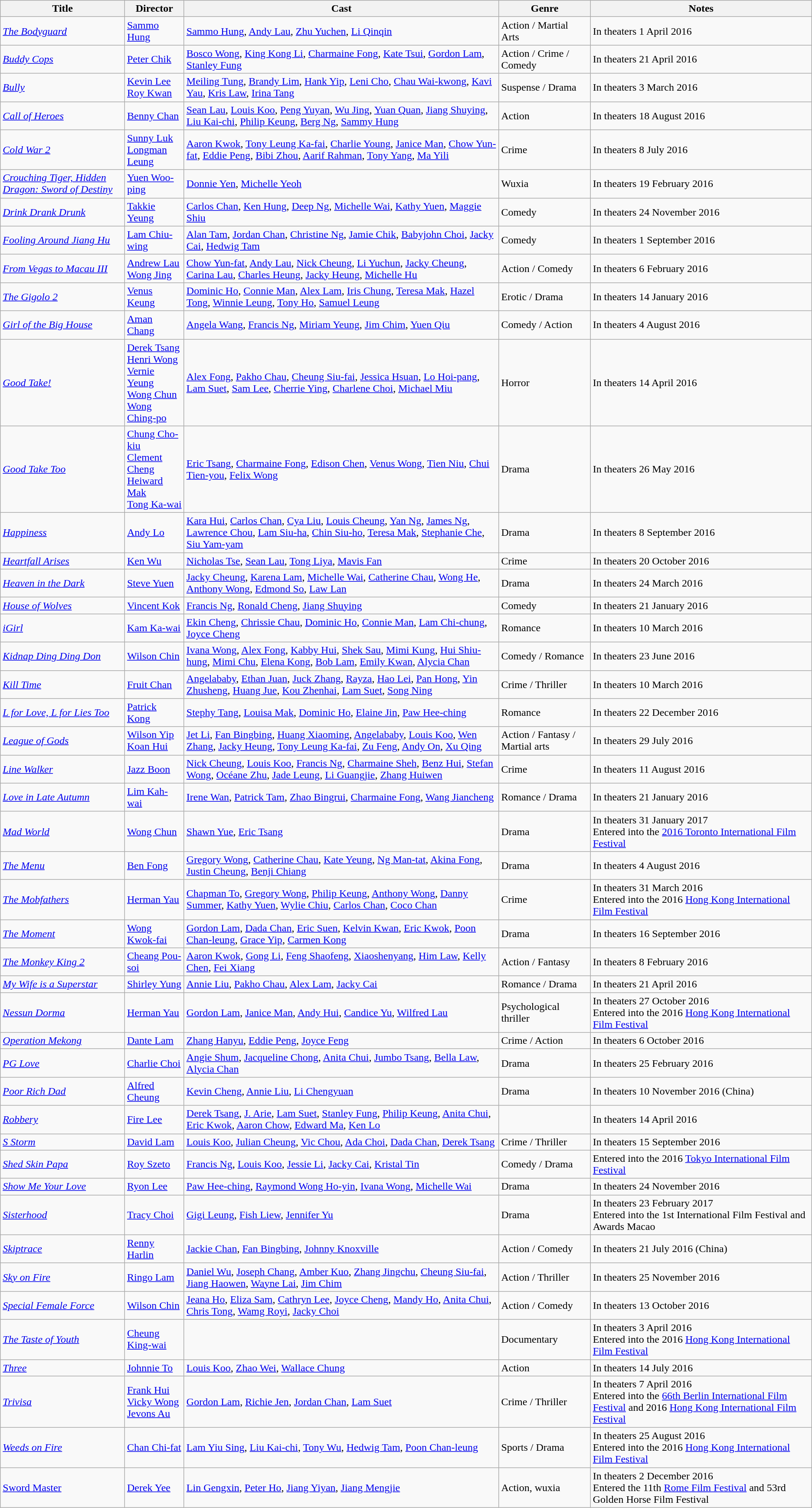<table class="wikitable sortable">
<tr>
<th>Title</th>
<th>Director</th>
<th>Cast</th>
<th>Genre</th>
<th>Notes</th>
</tr>
<tr>
<td><em><a href='#'>The Bodyguard</a></em></td>
<td><a href='#'>Sammo Hung</a></td>
<td><a href='#'>Sammo Hung</a>, <a href='#'>Andy Lau</a>, <a href='#'>Zhu Yuchen</a>, <a href='#'>Li Qinqin</a></td>
<td>Action / Martial Arts</td>
<td>In theaters 1 April 2016</td>
</tr>
<tr>
<td><em><a href='#'>Buddy Cops</a></em></td>
<td><a href='#'>Peter Chik</a></td>
<td><a href='#'>Bosco Wong</a>, <a href='#'>King Kong Li</a>, <a href='#'>Charmaine Fong</a>, <a href='#'>Kate Tsui</a>, <a href='#'>Gordon Lam</a>, <a href='#'>Stanley Fung</a></td>
<td>Action / Crime / Comedy</td>
<td>In theaters 21 April 2016</td>
</tr>
<tr>
<td><em><a href='#'>Bully</a></em></td>
<td><a href='#'>Kevin Lee</a> <br> <a href='#'>Roy Kwan</a></td>
<td><a href='#'>Meiling Tung</a>, <a href='#'>Brandy Lim</a>, <a href='#'>Hank Yip</a>, <a href='#'>Leni Cho</a>, <a href='#'>Chau Wai-kwong</a>, <a href='#'>Kavi Yau</a>, <a href='#'>Kris Law</a>, <a href='#'>Irina Tang</a></td>
<td>Suspense / Drama</td>
<td>In theaters 3 March 2016</td>
</tr>
<tr>
<td><em><a href='#'>Call of Heroes</a></em></td>
<td><a href='#'>Benny Chan</a></td>
<td><a href='#'>Sean Lau</a>, <a href='#'>Louis Koo</a>, <a href='#'>Peng Yuyan</a>, <a href='#'>Wu Jing</a>, <a href='#'>Yuan Quan</a>, <a href='#'>Jiang Shuying</a>, <a href='#'>Liu Kai-chi</a>, <a href='#'>Philip Keung</a>, <a href='#'>Berg Ng</a>, <a href='#'>Sammy Hung</a></td>
<td>Action</td>
<td>In theaters 18 August 2016</td>
</tr>
<tr>
<td><em><a href='#'>Cold War 2</a></em></td>
<td><a href='#'>Sunny Luk</a> <br> <a href='#'>Longman Leung</a></td>
<td><a href='#'>Aaron Kwok</a>, <a href='#'>Tony Leung Ka-fai</a>, <a href='#'>Charlie Young</a>, <a href='#'>Janice Man</a>, <a href='#'>Chow Yun-fat</a>, <a href='#'>Eddie Peng</a>, <a href='#'>Bibi Zhou</a>, <a href='#'>Aarif Rahman</a>, <a href='#'>Tony Yang</a>, <a href='#'>Ma Yili</a></td>
<td>Crime</td>
<td>In theaters 8 July 2016</td>
</tr>
<tr>
<td><em><a href='#'>Crouching Tiger, Hidden Dragon: Sword of Destiny</a></em></td>
<td><a href='#'>Yuen Woo-ping</a></td>
<td><a href='#'>Donnie Yen</a>, <a href='#'>Michelle Yeoh</a></td>
<td>Wuxia</td>
<td>In theaters 19 February 2016</td>
</tr>
<tr>
<td><em><a href='#'>Drink Drank Drunk</a></em></td>
<td><a href='#'>Takkie Yeung</a></td>
<td><a href='#'>Carlos Chan</a>, <a href='#'>Ken Hung</a>, <a href='#'>Deep Ng</a>, <a href='#'>Michelle Wai</a>, <a href='#'>Kathy Yuen</a>, <a href='#'>Maggie Shiu</a></td>
<td>Comedy</td>
<td>In theaters 24 November 2016</td>
</tr>
<tr>
<td><em><a href='#'>Fooling Around Jiang Hu</a></em></td>
<td><a href='#'>Lam Chiu-wing</a></td>
<td><a href='#'>Alan Tam</a>, <a href='#'>Jordan Chan</a>, <a href='#'>Christine Ng</a>, <a href='#'>Jamie Chik</a>, <a href='#'>Babyjohn Choi</a>, <a href='#'>Jacky Cai</a>, <a href='#'>Hedwig Tam</a></td>
<td>Comedy</td>
<td>In theaters 1 September 2016</td>
</tr>
<tr>
<td><em><a href='#'>From Vegas to Macau III</a></em></td>
<td><a href='#'>Andrew Lau</a> <br> <a href='#'>Wong Jing</a></td>
<td><a href='#'>Chow Yun-fat</a>, <a href='#'>Andy Lau</a>, <a href='#'>Nick Cheung</a>, <a href='#'>Li Yuchun</a>, <a href='#'>Jacky Cheung</a>, <a href='#'>Carina Lau</a>, <a href='#'>Charles Heung</a>, <a href='#'>Jacky Heung</a>, <a href='#'>Michelle Hu</a></td>
<td>Action / Comedy</td>
<td>In theaters 6 February 2016</td>
</tr>
<tr>
<td><em><a href='#'>The Gigolo 2</a></em></td>
<td><a href='#'>Venus Keung</a></td>
<td><a href='#'>Dominic Ho</a>, <a href='#'>Connie Man</a>, <a href='#'>Alex Lam</a>, <a href='#'>Iris Chung</a>, <a href='#'>Teresa Mak</a>, <a href='#'>Hazel Tong</a>, <a href='#'>Winnie Leung</a>, <a href='#'>Tony Ho</a>, <a href='#'>Samuel Leung</a></td>
<td>Erotic / Drama</td>
<td>In theaters 14 January 2016</td>
</tr>
<tr>
<td><em><a href='#'>Girl of the Big House</a></em></td>
<td><a href='#'>Aman Chang</a></td>
<td><a href='#'>Angela Wang</a>, <a href='#'>Francis Ng</a>, <a href='#'>Miriam Yeung</a>, <a href='#'>Jim Chim</a>, <a href='#'>Yuen Qiu</a></td>
<td>Comedy / Action</td>
<td>In theaters 4 August 2016</td>
</tr>
<tr>
<td><em><a href='#'>Good Take!</a></em></td>
<td><a href='#'>Derek Tsang</a> <br> <a href='#'>Henri Wong</a> <br> <a href='#'>Vernie Yeung</a> <br> <a href='#'>Wong Chun</a> <br> <a href='#'>Wong Ching-po</a></td>
<td><a href='#'>Alex Fong</a>, <a href='#'>Pakho Chau</a>, <a href='#'>Cheung Siu-fai</a>, <a href='#'>Jessica Hsuan</a>, <a href='#'>Lo Hoi-pang</a>, <a href='#'>Lam Suet</a>, <a href='#'>Sam Lee</a>, <a href='#'>Cherrie Ying</a>, <a href='#'>Charlene Choi</a>, <a href='#'>Michael Miu</a></td>
<td>Horror</td>
<td>In theaters 14 April 2016</td>
</tr>
<tr>
<td><em><a href='#'>Good Take Too</a></em></td>
<td><a href='#'>Chung Cho-kiu</a> <br> <a href='#'>Clement Cheng</a> <br> <a href='#'>Heiward Mak</a> <br> <a href='#'>Tong Ka-wai</a></td>
<td><a href='#'>Eric Tsang</a>, <a href='#'>Charmaine Fong</a>, <a href='#'>Edison Chen</a>, <a href='#'>Venus Wong</a>, <a href='#'>Tien Niu</a>, <a href='#'>Chui Tien-you</a>, <a href='#'>Felix Wong</a></td>
<td>Drama</td>
<td>In theaters 26 May 2016</td>
</tr>
<tr>
<td><em><a href='#'>Happiness</a></em></td>
<td><a href='#'>Andy Lo</a></td>
<td><a href='#'>Kara Hui</a>, <a href='#'>Carlos Chan</a>, <a href='#'>Cya Liu</a>, <a href='#'>Louis Cheung</a>, <a href='#'>Yan Ng</a>, <a href='#'>James Ng</a>, <a href='#'>Lawrence Chou</a>, <a href='#'>Lam Siu-ha</a>, <a href='#'>Chin Siu-ho</a>, <a href='#'>Teresa Mak</a>, <a href='#'>Stephanie Che</a>, <a href='#'>Siu Yam-yam</a></td>
<td>Drama</td>
<td>In theaters 8 September 2016</td>
</tr>
<tr>
<td><em><a href='#'>Heartfall Arises</a></em></td>
<td><a href='#'>Ken Wu</a></td>
<td><a href='#'>Nicholas Tse</a>, <a href='#'>Sean Lau</a>, <a href='#'>Tong Liya</a>, <a href='#'>Mavis Fan</a></td>
<td>Crime</td>
<td>In theaters 20 October 2016</td>
</tr>
<tr>
<td><em><a href='#'>Heaven in the Dark</a></em></td>
<td><a href='#'>Steve Yuen</a></td>
<td><a href='#'>Jacky Cheung</a>, <a href='#'>Karena Lam</a>, <a href='#'>Michelle Wai</a>, <a href='#'>Catherine Chau</a>, <a href='#'>Wong He</a>, <a href='#'>Anthony Wong</a>, <a href='#'>Edmond So</a>, <a href='#'>Law Lan</a></td>
<td>Drama</td>
<td>In theaters 24 March 2016</td>
</tr>
<tr>
<td><em><a href='#'>House of Wolves</a></em></td>
<td><a href='#'>Vincent Kok</a></td>
<td><a href='#'>Francis Ng</a>, <a href='#'>Ronald Cheng</a>, <a href='#'>Jiang Shuying</a></td>
<td>Comedy</td>
<td>In theaters 21 January 2016</td>
</tr>
<tr>
<td><em><a href='#'>iGirl</a></em></td>
<td><a href='#'>Kam Ka-wai</a></td>
<td><a href='#'>Ekin Cheng</a>, <a href='#'>Chrissie Chau</a>, <a href='#'>Dominic Ho</a>, <a href='#'>Connie Man</a>, <a href='#'>Lam Chi-chung</a>, <a href='#'>Joyce Cheng</a></td>
<td>Romance</td>
<td>In theaters 10 March 2016</td>
</tr>
<tr>
<td><em><a href='#'>Kidnap Ding Ding Don</a></em></td>
<td><a href='#'>Wilson Chin</a></td>
<td><a href='#'>Ivana Wong</a>, <a href='#'>Alex Fong</a>, <a href='#'>Kabby Hui</a>, <a href='#'>Shek Sau</a>, <a href='#'>Mimi Kung</a>, <a href='#'>Hui Shiu-hung</a>, <a href='#'>Mimi Chu</a>, <a href='#'>Elena Kong</a>, <a href='#'>Bob Lam</a>, <a href='#'>Emily Kwan</a>, <a href='#'>Alycia Chan</a></td>
<td>Comedy / Romance</td>
<td>In theaters 23 June 2016</td>
</tr>
<tr>
<td><em><a href='#'>Kill Time</a></em></td>
<td><a href='#'>Fruit Chan</a></td>
<td><a href='#'>Angelababy</a>, <a href='#'>Ethan Juan</a>, <a href='#'>Juck Zhang</a>, <a href='#'>Rayza</a>, <a href='#'>Hao Lei</a>, <a href='#'>Pan Hong</a>, <a href='#'>Yin Zhusheng</a>, <a href='#'>Huang Jue</a>, <a href='#'>Kou Zhenhai</a>, <a href='#'>Lam Suet</a>, <a href='#'>Song Ning</a></td>
<td>Crime / Thriller</td>
<td>In theaters 10 March 2016</td>
</tr>
<tr>
<td><em><a href='#'>L for Love, L for Lies Too</a></em></td>
<td><a href='#'>Patrick Kong</a></td>
<td><a href='#'>Stephy Tang</a>, <a href='#'>Louisa Mak</a>, <a href='#'>Dominic Ho</a>, <a href='#'>Elaine Jin</a>, <a href='#'>Paw Hee-ching</a></td>
<td>Romance</td>
<td>In theaters 22 December 2016</td>
</tr>
<tr>
<td><em><a href='#'>League of Gods</a></em></td>
<td><a href='#'>Wilson Yip</a> <br> <a href='#'>Koan Hui</a></td>
<td><a href='#'>Jet Li</a>, <a href='#'>Fan Bingbing</a>, <a href='#'>Huang Xiaoming</a>, <a href='#'>Angelababy</a>, <a href='#'>Louis Koo</a>, <a href='#'>Wen Zhang</a>, <a href='#'>Jacky Heung</a>, <a href='#'>Tony Leung Ka-fai</a>, <a href='#'>Zu Feng</a>, <a href='#'>Andy On</a>, <a href='#'>Xu Qing</a></td>
<td>Action / Fantasy / Martial arts</td>
<td>In theaters 29 July 2016</td>
</tr>
<tr>
<td><em><a href='#'>Line Walker</a></em></td>
<td><a href='#'>Jazz Boon</a></td>
<td><a href='#'>Nick Cheung</a>, <a href='#'>Louis Koo</a>, <a href='#'>Francis Ng</a>, <a href='#'>Charmaine Sheh</a>, <a href='#'>Benz Hui</a>, <a href='#'>Stefan Wong</a>, <a href='#'>Océane Zhu</a>, <a href='#'>Jade Leung</a>, <a href='#'>Li Guangjie</a>, <a href='#'>Zhang Huiwen</a></td>
<td>Crime</td>
<td>In theaters 11 August 2016</td>
</tr>
<tr>
<td><em><a href='#'>Love in Late Autumn</a></em></td>
<td><a href='#'>Lim Kah-wai</a></td>
<td><a href='#'>Irene Wan</a>, <a href='#'>Patrick Tam</a>, <a href='#'>Zhao Bingrui</a>, <a href='#'>Charmaine Fong</a>, <a href='#'>Wang Jiancheng</a></td>
<td>Romance / Drama</td>
<td>In theaters 21 January 2016</td>
</tr>
<tr>
<td><em><a href='#'>Mad World</a></em></td>
<td><a href='#'>Wong Chun</a></td>
<td><a href='#'>Shawn Yue</a>, <a href='#'>Eric Tsang</a></td>
<td>Drama</td>
<td>In theaters 31 January 2017 <br> Entered into the <a href='#'>2016 Toronto International Film Festival</a></td>
</tr>
<tr>
<td><em><a href='#'>The Menu</a></em></td>
<td><a href='#'>Ben Fong</a></td>
<td><a href='#'>Gregory Wong</a>, <a href='#'>Catherine Chau</a>, <a href='#'>Kate Yeung</a>, <a href='#'>Ng Man-tat</a>, <a href='#'>Akina Fong</a>, <a href='#'>Justin Cheung</a>, <a href='#'>Benji Chiang</a></td>
<td>Drama</td>
<td>In theaters 4 August 2016</td>
</tr>
<tr>
<td><em><a href='#'>The Mobfathers</a></em></td>
<td><a href='#'>Herman Yau</a></td>
<td><a href='#'>Chapman To</a>, <a href='#'>Gregory Wong</a>, <a href='#'>Philip Keung</a>, <a href='#'>Anthony Wong</a>, <a href='#'>Danny Summer</a>, <a href='#'>Kathy Yuen</a>, <a href='#'>Wylie Chiu</a>, <a href='#'>Carlos Chan</a>, <a href='#'>Coco Chan</a></td>
<td>Crime</td>
<td>In theaters 31 March 2016<br>Entered into the 2016 <a href='#'>Hong Kong International Film Festival</a></td>
</tr>
<tr>
<td><em><a href='#'>The Moment</a></em></td>
<td><a href='#'>Wong Kwok-fai</a></td>
<td><a href='#'>Gordon Lam</a>, <a href='#'>Dada Chan</a>, <a href='#'>Eric Suen</a>, <a href='#'>Kelvin Kwan</a>, <a href='#'>Eric Kwok</a>, <a href='#'>Poon Chan-leung</a>, <a href='#'>Grace Yip</a>, <a href='#'>Carmen Kong</a></td>
<td>Drama</td>
<td>In theaters 16 September 2016</td>
</tr>
<tr>
<td><em><a href='#'>The Monkey King 2</a></em></td>
<td><a href='#'>Cheang Pou-soi</a></td>
<td><a href='#'>Aaron Kwok</a>, <a href='#'>Gong Li</a>, <a href='#'>Feng Shaofeng</a>, <a href='#'>Xiaoshenyang</a>, <a href='#'>Him Law</a>, <a href='#'>Kelly Chen</a>, <a href='#'>Fei Xiang</a></td>
<td>Action / Fantasy</td>
<td>In theaters 8 February 2016</td>
</tr>
<tr>
<td><em><a href='#'>My Wife is a Superstar</a></em></td>
<td><a href='#'>Shirley Yung</a></td>
<td><a href='#'>Annie Liu</a>, <a href='#'>Pakho Chau</a>, <a href='#'>Alex Lam</a>, <a href='#'>Jacky Cai</a></td>
<td>Romance / Drama</td>
<td>In theaters 21 April 2016</td>
</tr>
<tr>
<td><em><a href='#'>Nessun Dorma</a></em></td>
<td><a href='#'>Herman Yau</a></td>
<td><a href='#'>Gordon Lam</a>, <a href='#'>Janice Man</a>, <a href='#'>Andy Hui</a>, <a href='#'>Candice Yu</a>, <a href='#'>Wilfred Lau</a></td>
<td>Psychological thriller</td>
<td>In theaters 27 October 2016<br>Entered into the 2016 <a href='#'>Hong Kong International Film Festival</a></td>
</tr>
<tr>
<td><em><a href='#'>Operation Mekong</a></em></td>
<td><a href='#'>Dante Lam</a></td>
<td><a href='#'>Zhang Hanyu</a>, <a href='#'>Eddie Peng</a>, <a href='#'>Joyce Feng</a></td>
<td>Crime / Action</td>
<td>In theaters 6 October 2016</td>
</tr>
<tr>
<td><em><a href='#'>PG Love</a></em></td>
<td><a href='#'>Charlie Choi</a></td>
<td><a href='#'>Angie Shum</a>, <a href='#'>Jacqueline Chong</a>, <a href='#'>Anita Chui</a>, <a href='#'>Jumbo Tsang</a>, <a href='#'>Bella Law</a>, <a href='#'>Alycia Chan</a></td>
<td>Drama</td>
<td>In theaters 25 February 2016</td>
</tr>
<tr>
<td><em><a href='#'>Poor Rich Dad</a></em></td>
<td><a href='#'>Alfred Cheung</a></td>
<td><a href='#'>Kevin Cheng</a>, <a href='#'>Annie Liu</a>, <a href='#'>Li Chengyuan</a></td>
<td>Drama</td>
<td>In theaters 10 November 2016 (China)</td>
</tr>
<tr>
<td><em><a href='#'>Robbery</a></em></td>
<td><a href='#'>Fire Lee</a></td>
<td><a href='#'>Derek Tsang</a>, <a href='#'>J. Arie</a>, <a href='#'>Lam Suet</a>, <a href='#'>Stanley Fung</a>, <a href='#'>Philip Keung</a>, <a href='#'>Anita Chui</a>, <a href='#'>Eric Kwok</a>, <a href='#'>Aaron Chow</a>, <a href='#'>Edward Ma</a>, <a href='#'>Ken Lo</a></td>
<td></td>
<td>In theaters 14 April 2016</td>
</tr>
<tr>
<td><em><a href='#'>S Storm</a></em></td>
<td><a href='#'>David Lam</a></td>
<td><a href='#'>Louis Koo</a>, <a href='#'>Julian Cheung</a>, <a href='#'>Vic Chou</a>, <a href='#'>Ada Choi</a>, <a href='#'>Dada Chan</a>, <a href='#'>Derek Tsang</a></td>
<td>Crime / Thriller</td>
<td>In theaters 15 September 2016</td>
</tr>
<tr>
<td><em><a href='#'>Shed Skin Papa</a></em></td>
<td><a href='#'>Roy Szeto</a></td>
<td><a href='#'>Francis Ng</a>, <a href='#'>Louis Koo</a>, <a href='#'>Jessie Li</a>, <a href='#'>Jacky Cai</a>, <a href='#'>Kristal Tin</a></td>
<td>Comedy / Drama</td>
<td>Entered into the 2016 <a href='#'>Tokyo International Film Festival</a></td>
</tr>
<tr>
<td><em><a href='#'>Show Me Your Love</a></em></td>
<td><a href='#'>Ryon Lee</a></td>
<td><a href='#'>Paw Hee-ching</a>, <a href='#'>Raymond Wong Ho-yin</a>, <a href='#'>Ivana Wong</a>, <a href='#'>Michelle Wai</a></td>
<td>Drama</td>
<td>In theaters 24 November 2016</td>
</tr>
<tr>
<td><em><a href='#'>Sisterhood</a></em></td>
<td><a href='#'>Tracy Choi</a></td>
<td><a href='#'>Gigi Leung</a>, <a href='#'>Fish Liew</a>, <a href='#'>Jennifer Yu</a></td>
<td>Drama</td>
<td>In theaters 23 February 2017 <br> Entered into the 1st International Film Festival and Awards Macao</td>
</tr>
<tr>
<td><em><a href='#'>Skiptrace</a></em></td>
<td><a href='#'>Renny Harlin</a></td>
<td><a href='#'>Jackie Chan</a>, <a href='#'>Fan Bingbing</a>, <a href='#'>Johnny Knoxville</a></td>
<td>Action / Comedy</td>
<td>In theaters 21 July 2016 (China)</td>
</tr>
<tr>
<td><em><a href='#'>Sky on Fire</a></em></td>
<td><a href='#'>Ringo Lam</a></td>
<td><a href='#'>Daniel Wu</a>, <a href='#'>Joseph Chang</a>, <a href='#'>Amber Kuo</a>, <a href='#'>Zhang Jingchu</a>, <a href='#'>Cheung Siu-fai</a>, <a href='#'>Jiang Haowen</a>, <a href='#'>Wayne Lai</a>, <a href='#'>Jim Chim</a></td>
<td>Action / Thriller</td>
<td>In theaters 25 November 2016</td>
</tr>
<tr>
<td><em><a href='#'>Special Female Force</a></em></td>
<td><a href='#'>Wilson Chin</a></td>
<td><a href='#'>Jeana Ho</a>, <a href='#'>Eliza Sam</a>, <a href='#'>Cathryn Lee</a>, <a href='#'>Joyce Cheng</a>, <a href='#'>Mandy Ho</a>, <a href='#'>Anita Chui</a>, <a href='#'>Chris Tong</a>, <a href='#'>Wamg Royi</a>, <a href='#'>Jacky Choi</a></td>
<td>Action / Comedy</td>
<td>In theaters 13 October 2016</td>
</tr>
<tr>
<td><em><a href='#'>The Taste of Youth</a></em></td>
<td><a href='#'>Cheung King-wai</a></td>
<td></td>
<td>Documentary</td>
<td>In theaters 3 April 2016 <br> Entered into the 2016 <a href='#'>Hong Kong International Film Festival</a></td>
</tr>
<tr>
<td><em><a href='#'>Three</a></em></td>
<td><a href='#'>Johnnie To</a></td>
<td><a href='#'>Louis Koo</a>, <a href='#'>Zhao Wei</a>, <a href='#'>Wallace Chung</a></td>
<td>Action</td>
<td>In theaters 14 July 2016</td>
</tr>
<tr>
<td><em><a href='#'>Trivisa</a></em></td>
<td><a href='#'>Frank Hui</a> <br> <a href='#'>Vicky Wong</a> <br> <a href='#'>Jevons Au</a></td>
<td><a href='#'>Gordon Lam</a>, <a href='#'>Richie Jen</a>, <a href='#'>Jordan Chan</a>, <a href='#'>Lam Suet</a></td>
<td>Crime / Thriller</td>
<td>In theaters 7 April 2016<br>Entered into the <a href='#'>66th Berlin International Film Festival</a> and 2016 <a href='#'>Hong Kong International Film Festival</a></td>
</tr>
<tr>
<td><em><a href='#'>Weeds on Fire</a></em></td>
<td><a href='#'>Chan Chi-fat</a></td>
<td><a href='#'>Lam Yiu Sing</a>, <a href='#'>Liu Kai-chi</a>, <a href='#'>Tony Wu</a>, <a href='#'>Hedwig Tam</a>, <a href='#'>Poon Chan-leung</a></td>
<td>Sports / Drama</td>
<td>In theaters 25 August 2016 <br> Entered into the 2016 <a href='#'>Hong Kong International Film Festival</a></td>
</tr>
<tr>
<td><a href='#'>Sword Master</a></td>
<td><a href='#'>Derek Yee</a></td>
<td><a href='#'>Lin Gengxin</a>, <a href='#'>Peter Ho</a>, <a href='#'>Jiang Yiyan</a>, <a href='#'>Jiang Mengjie</a></td>
<td>Action, wuxia</td>
<td>In theaters 2 December 2016<br>Entered the 11th <a href='#'>Rome Film Festival</a> and 53rd Golden Horse Film Festival</td>
</tr>
</table>
